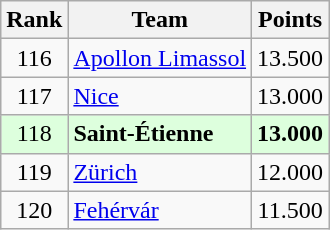<table class="wikitable" style="text-align: center;">
<tr>
<th>Rank</th>
<th>Team</th>
<th>Points</th>
</tr>
<tr>
<td>116</td>
<td align="left"> <a href='#'>Apollon Limassol</a></td>
<td>13.500</td>
</tr>
<tr>
<td>117</td>
<td align="left"> <a href='#'>Nice</a></td>
<td>13.000</td>
</tr>
<tr bgcolor="#ddffdd">
<td>118</td>
<td align="left"> <strong>Saint-Étienne</strong></td>
<td><strong>13.000</strong></td>
</tr>
<tr>
<td>119</td>
<td align="left"> <a href='#'>Zürich</a></td>
<td>12.000</td>
</tr>
<tr>
<td>120</td>
<td align="left"> <a href='#'>Fehérvár</a></td>
<td>11.500</td>
</tr>
</table>
